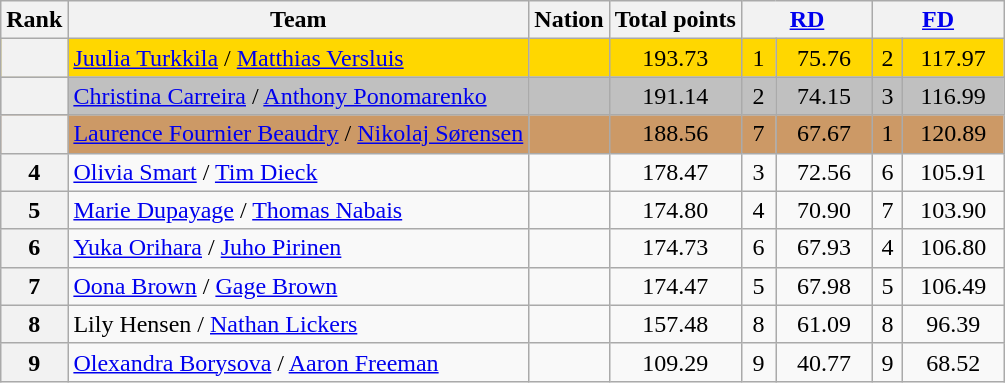<table class="wikitable sortable" style="text-align:left">
<tr>
<th scope="col">Rank</th>
<th scope="col">Team</th>
<th scope="col">Nation</th>
<th scope="col">Total points</th>
<th scope="col" colspan="2" width="80px"><a href='#'>RD</a></th>
<th scope="col" colspan="2" width="80px"><a href='#'>FD</a></th>
</tr>
<tr bgcolor="gold">
<th scope="row"></th>
<td><a href='#'>Juulia Turkkila</a> / <a href='#'>Matthias Versluis</a></td>
<td></td>
<td align="center">193.73</td>
<td align="center">1</td>
<td align="center">75.76</td>
<td align="center">2</td>
<td align="center">117.97</td>
</tr>
<tr bgcolor="silver">
<th scope="row"></th>
<td><a href='#'>Christina Carreira</a> / <a href='#'>Anthony Ponomarenko</a></td>
<td></td>
<td align="center">191.14</td>
<td align="center">2</td>
<td align="center">74.15</td>
<td align="center">3</td>
<td align="center">116.99</td>
</tr>
<tr bgcolor="cc9966">
<th scope="row"></th>
<td><a href='#'>Laurence Fournier Beaudry</a> / <a href='#'>Nikolaj Sørensen</a></td>
<td></td>
<td align="center">188.56</td>
<td align="center">7</td>
<td align="center">67.67</td>
<td align="center">1</td>
<td align="center">120.89</td>
</tr>
<tr>
<th scope="row">4</th>
<td><a href='#'>Olivia Smart</a> / <a href='#'>Tim Dieck</a></td>
<td></td>
<td align="center">178.47</td>
<td align="center">3</td>
<td align="center">72.56</td>
<td align="center">6</td>
<td align="center">105.91</td>
</tr>
<tr>
<th scope="row">5</th>
<td><a href='#'>Marie Dupayage</a> / <a href='#'>Thomas Nabais</a></td>
<td></td>
<td align="center">174.80</td>
<td align="center">4</td>
<td align="center">70.90</td>
<td align="center">7</td>
<td align="center">103.90</td>
</tr>
<tr>
<th scope="row">6</th>
<td><a href='#'>Yuka Orihara</a> / <a href='#'>Juho Pirinen</a></td>
<td></td>
<td align="center">174.73</td>
<td align="center">6</td>
<td align="center">67.93</td>
<td align="center">4</td>
<td align="center">106.80</td>
</tr>
<tr>
<th scope="row">7</th>
<td><a href='#'>Oona Brown</a> / <a href='#'>Gage Brown</a></td>
<td></td>
<td align="center">174.47</td>
<td align="center">5</td>
<td align="center">67.98</td>
<td align="center">5</td>
<td align="center">106.49</td>
</tr>
<tr>
<th scope="row">8</th>
<td>Lily Hensen / <a href='#'>Nathan Lickers</a></td>
<td></td>
<td align="center">157.48</td>
<td align="center">8</td>
<td align="center">61.09</td>
<td align="center">8</td>
<td align="center">96.39</td>
</tr>
<tr>
<th scope="row">9</th>
<td><a href='#'>Olexandra Borysova</a> / <a href='#'>Aaron Freeman</a></td>
<td></td>
<td align="center">109.29</td>
<td align="center">9</td>
<td align="center">40.77</td>
<td align="center">9</td>
<td align="center">68.52</td>
</tr>
</table>
